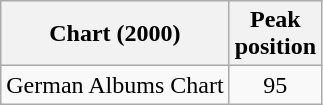<table class="wikitable">
<tr>
<th>Chart (2000)</th>
<th>Peak<br>position</th>
</tr>
<tr>
<td>German Albums Chart</td>
<td style="text-align:center;">95</td>
</tr>
</table>
